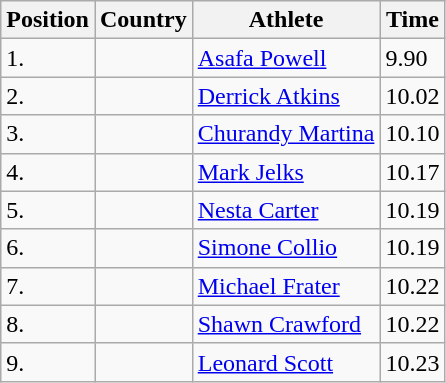<table class="wikitable">
<tr>
<th>Position</th>
<th>Country</th>
<th>Athlete</th>
<th>Time</th>
</tr>
<tr>
<td>1.</td>
<td></td>
<td><a href='#'>Asafa Powell</a></td>
<td>9.90</td>
</tr>
<tr>
<td>2.</td>
<td></td>
<td><a href='#'>Derrick Atkins</a></td>
<td>10.02</td>
</tr>
<tr>
<td>3.</td>
<td></td>
<td><a href='#'>Churandy Martina</a></td>
<td>10.10</td>
</tr>
<tr>
<td>4.</td>
<td></td>
<td><a href='#'>Mark Jelks</a></td>
<td>10.17</td>
</tr>
<tr>
<td>5.</td>
<td></td>
<td><a href='#'>Nesta Carter</a></td>
<td>10.19</td>
</tr>
<tr>
<td>6.</td>
<td></td>
<td><a href='#'>Simone Collio</a></td>
<td>10.19</td>
</tr>
<tr>
<td>7.</td>
<td></td>
<td><a href='#'>Michael Frater</a></td>
<td>10.22</td>
</tr>
<tr>
<td>8.</td>
<td></td>
<td><a href='#'>Shawn Crawford</a></td>
<td>10.22</td>
</tr>
<tr>
<td>9.</td>
<td></td>
<td><a href='#'>Leonard Scott</a></td>
<td>10.23</td>
</tr>
</table>
